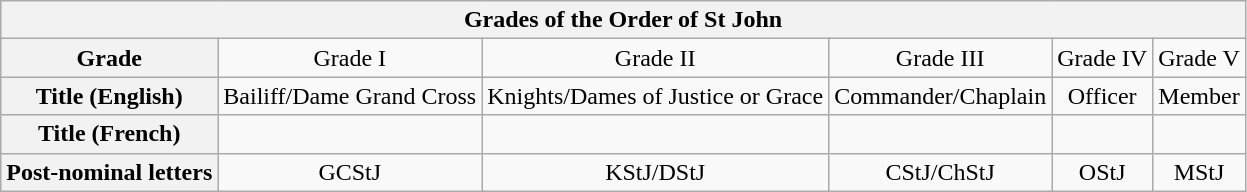<table class="wikitable">
<tr>
<th colspan="6">Grades of the Order of St John</th>
</tr>
<tr>
<th>Grade</th>
<td align="center">Grade I</td>
<td align="center">Grade II</td>
<td align="center">Grade III</td>
<td align="center">Grade IV</td>
<td align="center">Grade V</td>
</tr>
<tr>
<th>Title (English)</th>
<td align="center">Bailiff/Dame Grand Cross</td>
<td align="center">Knights/Dames of Justice or Grace</td>
<td align="center">Commander/Chaplain</td>
<td align="center">Officer</td>
<td align="center">Member</td>
</tr>
<tr>
<th>Title (French)</th>
<td align="center"><em></em></td>
<td align="center"><em></em></td>
<td align="center"><em></em></td>
<td align="center"><em></em></td>
<td align="center"><em></em></td>
</tr>
<tr>
<th>Post-nominal letters</th>
<td align="center">GCStJ</td>
<td align="center">KStJ/DStJ</td>
<td align="center">CStJ/ChStJ</td>
<td align="center">OStJ</td>
<td align="center">MStJ</td>
</tr>
</table>
